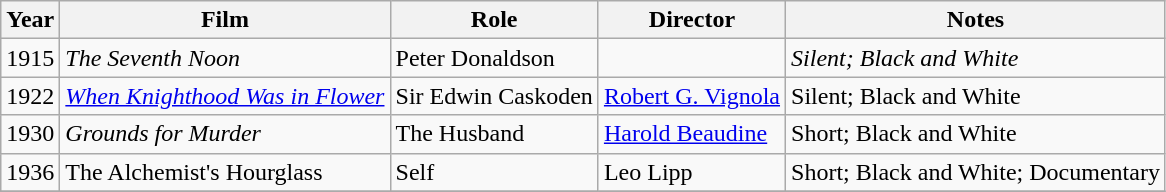<table class="wikitable sortable">
<tr>
<th>Year</th>
<th>Film</th>
<th>Role</th>
<th>Director</th>
<th class="unsortable">Notes</th>
</tr>
<tr>
<td>1915</td>
<td><em>The Seventh Noon</em></td>
<td>Peter Donaldson</td>
<td></td>
<td><em>Silent; Black and White</em></td>
</tr>
<tr>
<td>1922</td>
<td><em><a href='#'>When Knighthood Was in Flower</a></em></td>
<td>Sir Edwin Caskoden</td>
<td><a href='#'>Robert G. Vignola</a></td>
<td>Silent; Black and White</td>
</tr>
<tr>
<td>1930</td>
<td><em>Grounds for Murder</em></td>
<td>The Husband</td>
<td><a href='#'>Harold Beaudine</a></td>
<td>Short; Black and White</td>
</tr>
<tr>
<td>1936</td>
<td>The Alchemist's Hourglass</td>
<td>Self</td>
<td>Leo Lipp</td>
<td>Short; Black and White; Documentary</td>
</tr>
<tr>
</tr>
</table>
